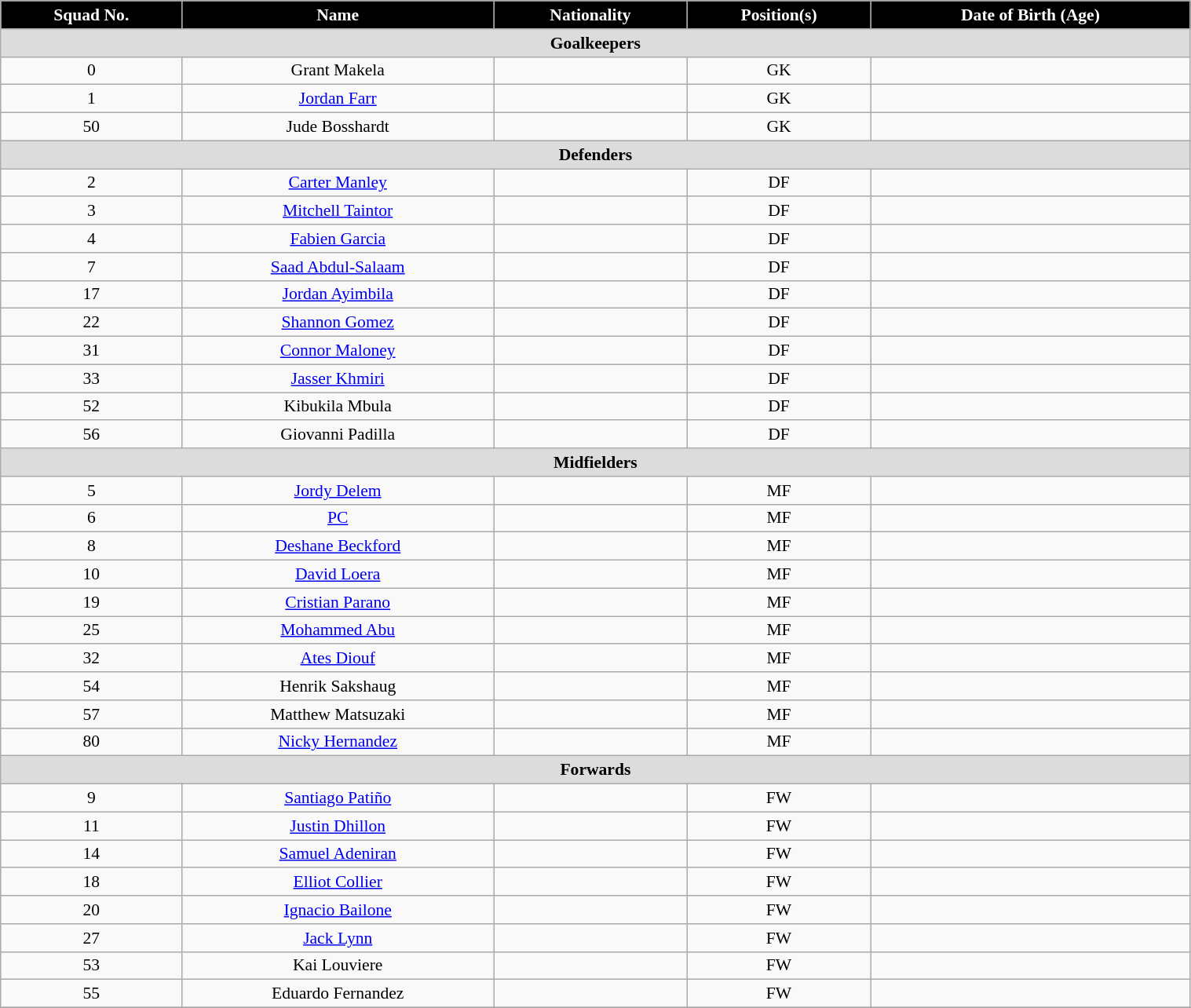<table class="wikitable" style="text-align:center; font-size:90%; width:80%;">
<tr>
<th style="background:#000000; color:white; text-align:center;">Squad No.</th>
<th style="background:#000000; color:white; text-align:center;">Name</th>
<th style="background:#000000; color:white; text-align:center;">Nationality</th>
<th style="background:#000000; color:white; text-align:center;">Position(s)</th>
<th style="background:#000000; color:white; text-align:center;">Date of Birth (Age)</th>
</tr>
<tr>
<th colspan="5" style="background:#dcdcdc; text-align:center">Goalkeepers</th>
</tr>
<tr>
<td>0</td>
<td>Grant Makela</td>
<td></td>
<td>GK</td>
<td></td>
</tr>
<tr>
<td>1</td>
<td><a href='#'>Jordan Farr</a></td>
<td></td>
<td>GK</td>
<td></td>
</tr>
<tr>
<td>50</td>
<td>Jude Bosshardt</td>
<td></td>
<td>GK</td>
<td></td>
</tr>
<tr>
<th colspan="5" style="background:#dcdcdc; text-align:center">Defenders</th>
</tr>
<tr>
<td>2</td>
<td><a href='#'>Carter Manley</a></td>
<td></td>
<td>DF</td>
<td></td>
</tr>
<tr>
<td>3</td>
<td><a href='#'>Mitchell Taintor</a></td>
<td></td>
<td>DF</td>
<td></td>
</tr>
<tr>
<td>4</td>
<td><a href='#'>Fabien Garcia</a></td>
<td></td>
<td>DF</td>
<td></td>
</tr>
<tr>
<td>7</td>
<td><a href='#'>Saad Abdul-Salaam</a></td>
<td></td>
<td>DF</td>
<td></td>
</tr>
<tr>
<td>17</td>
<td><a href='#'>Jordan Ayimbila</a></td>
<td></td>
<td>DF</td>
<td></td>
</tr>
<tr>
<td>22</td>
<td><a href='#'>Shannon Gomez</a></td>
<td></td>
<td>DF</td>
<td></td>
</tr>
<tr>
<td>31</td>
<td><a href='#'>Connor Maloney</a></td>
<td></td>
<td>DF</td>
<td></td>
</tr>
<tr>
<td>33</td>
<td><a href='#'>Jasser Khmiri</a></td>
<td></td>
<td>DF</td>
<td></td>
</tr>
<tr>
<td>52</td>
<td>Kibukila Mbula</td>
<td></td>
<td>DF</td>
<td></td>
</tr>
<tr>
<td>56</td>
<td>Giovanni Padilla</td>
<td></td>
<td>DF</td>
<td></td>
</tr>
<tr>
<th colspan="5" style="background:#dcdcdc; text-align:center">Midfielders</th>
</tr>
<tr>
<td>5</td>
<td><a href='#'>Jordy Delem</a></td>
<td></td>
<td>MF</td>
<td></td>
</tr>
<tr>
<td>6</td>
<td><a href='#'>PC</a></td>
<td></td>
<td>MF</td>
<td></td>
</tr>
<tr>
<td>8</td>
<td><a href='#'>Deshane Beckford</a></td>
<td></td>
<td>MF</td>
<td></td>
</tr>
<tr>
<td>10</td>
<td><a href='#'>David Loera</a></td>
<td></td>
<td>MF</td>
<td></td>
</tr>
<tr>
<td>19</td>
<td><a href='#'>Cristian Parano</a></td>
<td></td>
<td>MF</td>
<td></td>
</tr>
<tr>
<td>25</td>
<td><a href='#'>Mohammed Abu</a></td>
<td></td>
<td>MF</td>
<td></td>
</tr>
<tr>
<td>32</td>
<td><a href='#'>Ates Diouf</a></td>
<td></td>
<td>MF</td>
<td></td>
</tr>
<tr>
<td>54</td>
<td>Henrik Sakshaug</td>
<td></td>
<td>MF</td>
<td></td>
</tr>
<tr>
<td>57</td>
<td>Matthew Matsuzaki</td>
<td></td>
<td>MF</td>
<td></td>
</tr>
<tr>
<td>80</td>
<td><a href='#'>Nicky Hernandez</a></td>
<td></td>
<td>MF</td>
<td></td>
</tr>
<tr>
<th colspan="5" style="background:#dcdcdc; text-align:center">Forwards</th>
</tr>
<tr>
<td>9</td>
<td><a href='#'>Santiago Patiño</a></td>
<td></td>
<td>FW</td>
<td></td>
</tr>
<tr>
<td>11</td>
<td><a href='#'>Justin Dhillon</a></td>
<td></td>
<td>FW</td>
<td></td>
</tr>
<tr>
<td>14</td>
<td><a href='#'>Samuel Adeniran</a></td>
<td></td>
<td>FW</td>
<td></td>
</tr>
<tr>
<td>18</td>
<td><a href='#'>Elliot Collier</a></td>
<td></td>
<td>FW</td>
<td></td>
</tr>
<tr>
<td>20</td>
<td><a href='#'>Ignacio Bailone</a></td>
<td></td>
<td>FW</td>
<td></td>
</tr>
<tr>
<td>27</td>
<td><a href='#'>Jack Lynn</a></td>
<td></td>
<td>FW</td>
<td></td>
</tr>
<tr>
<td>53</td>
<td>Kai Louviere</td>
<td></td>
<td>FW</td>
<td></td>
</tr>
<tr>
<td>55</td>
<td>Eduardo Fernandez</td>
<td></td>
<td>FW</td>
<td></td>
</tr>
<tr>
</tr>
</table>
